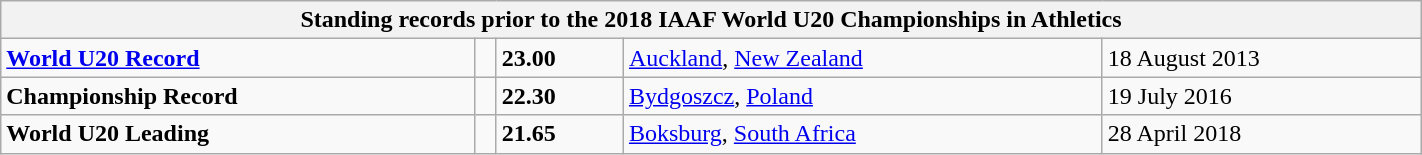<table class="wikitable" width=75%>
<tr>
<th colspan="5">Standing records prior to the 2018 IAAF World U20 Championships in Athletics</th>
</tr>
<tr>
<td><strong><a href='#'>World U20 Record</a></strong></td>
<td></td>
<td><strong>23.00</strong></td>
<td><a href='#'>Auckland</a>, <a href='#'>New Zealand</a></td>
<td>18 August 2013</td>
</tr>
<tr>
<td><strong>Championship Record</strong></td>
<td></td>
<td><strong>22.30</strong></td>
<td><a href='#'>Bydgoszcz</a>, <a href='#'>Poland</a></td>
<td>19 July 2016</td>
</tr>
<tr>
<td><strong>World U20 Leading</strong></td>
<td></td>
<td><strong>21.65</strong></td>
<td><a href='#'>Boksburg</a>, <a href='#'>South Africa</a></td>
<td>28 April 2018</td>
</tr>
</table>
